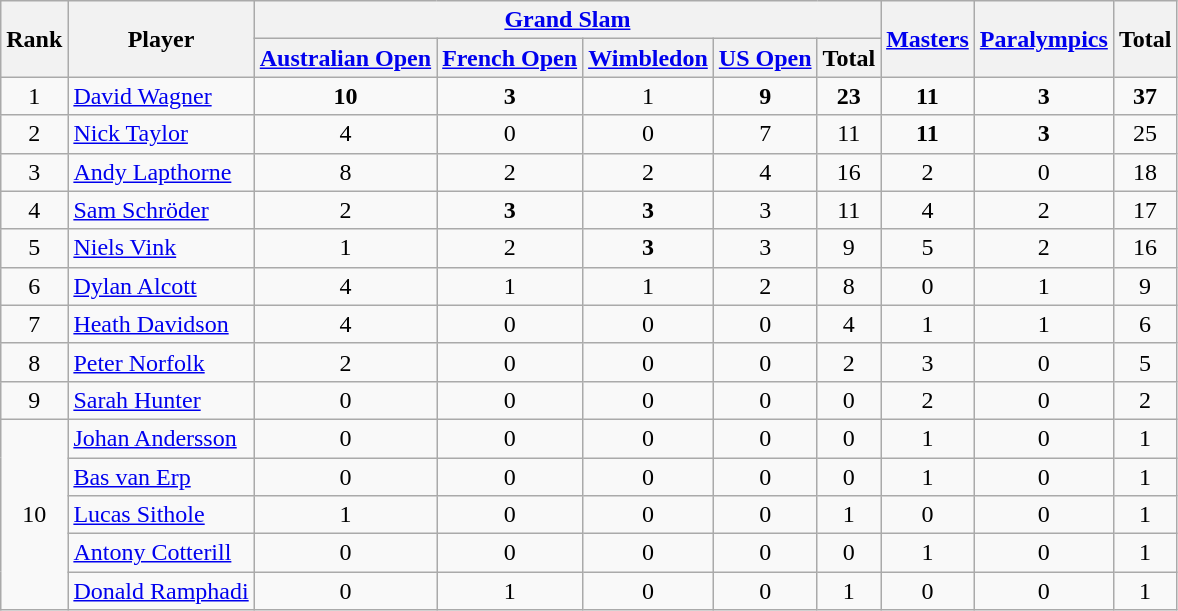<table class="wikitable sortable" style="text-align:center">
<tr>
<th rowspan="2" align="center">Rank</th>
<th rowspan="2" align="center">Player</th>
<th colspan="5" align="center"><a href='#'>Grand Slam</a></th>
<th rowspan="2" align="center"><a href='#'>Masters</a></th>
<th rowspan="2" align="center"><a href='#'>Paralympics</a></th>
<th rowspan="2" align="center">Total</th>
</tr>
<tr>
<th align="center"><a href='#'>Australian Open</a></th>
<th align="center"><a href='#'>French Open</a></th>
<th align="center"><a href='#'>Wimbledon</a></th>
<th align="center"><a href='#'>US Open</a></th>
<th align="center">Total</th>
</tr>
<tr>
<td>1</td>
<td style="text-align:left;" data-sort-value=""> <a href='#'>David Wagner</a></td>
<td><strong>10</strong></td>
<td><strong>3</strong></td>
<td>1</td>
<td><strong>9</strong></td>
<td><strong>23</strong></td>
<td><strong>11</strong></td>
<td><strong>3</strong></td>
<td><strong>37</strong></td>
</tr>
<tr>
<td>2</td>
<td style="text-align:left;" data-sort-value=""> <a href='#'>Nick Taylor</a></td>
<td>4</td>
<td>0</td>
<td>0</td>
<td>7</td>
<td>11</td>
<td><strong>11</strong></td>
<td><strong>3</strong></td>
<td>25</td>
</tr>
<tr>
<td>3</td>
<td style="text-align:left;" data-sort-value=""> <a href='#'>Andy Lapthorne</a></td>
<td>8</td>
<td>2</td>
<td>2</td>
<td>4</td>
<td>16</td>
<td>2</td>
<td>0</td>
<td>18</td>
</tr>
<tr>
<td>4</td>
<td style="text-align:left;" data-sort-value=""> <a href='#'>Sam Schröder</a></td>
<td>2</td>
<td><strong>3</strong></td>
<td><strong>3</strong></td>
<td>3</td>
<td>11</td>
<td>4</td>
<td>2</td>
<td>17</td>
</tr>
<tr>
<td>5</td>
<td style="text-align:left;" data-sort-value=""> <a href='#'>Niels Vink</a></td>
<td>1</td>
<td>2</td>
<td><strong>3</strong></td>
<td>3</td>
<td>9</td>
<td>5</td>
<td>2</td>
<td>16</td>
</tr>
<tr>
<td>6</td>
<td style="text-align:left;" data-sort-value=""> <a href='#'>Dylan Alcott</a></td>
<td>4</td>
<td>1</td>
<td>1</td>
<td>2</td>
<td>8</td>
<td>0</td>
<td>1</td>
<td>9</td>
</tr>
<tr>
<td>7</td>
<td style="text-align:left;" data-sort-value=""> <a href='#'>Heath Davidson</a></td>
<td>4</td>
<td>0</td>
<td>0</td>
<td>0</td>
<td>4</td>
<td>1</td>
<td>1</td>
<td>6</td>
</tr>
<tr>
<td>8</td>
<td style="text-align:left;" data-sort-value=""> <a href='#'>Peter Norfolk</a></td>
<td>2</td>
<td>0</td>
<td>0</td>
<td>0</td>
<td>2</td>
<td>3</td>
<td>0</td>
<td>5</td>
</tr>
<tr>
<td>9</td>
<td style="text-align:left;" data-sort-value=""> <a href='#'>Sarah Hunter</a></td>
<td>0</td>
<td>0</td>
<td>0</td>
<td>0</td>
<td>0</td>
<td>2</td>
<td>0</td>
<td>2</td>
</tr>
<tr>
<td rowspan="5">10</td>
<td style="text-align:left;" data-sort-value=""> <a href='#'>Johan Andersson</a></td>
<td>0</td>
<td>0</td>
<td>0</td>
<td>0</td>
<td>0</td>
<td>1</td>
<td>0</td>
<td>1</td>
</tr>
<tr>
<td style="text-align:left;" data-sort-value=""> <a href='#'>Bas van Erp</a></td>
<td>0</td>
<td>0</td>
<td>0</td>
<td>0</td>
<td>0</td>
<td>1</td>
<td>0</td>
<td>1</td>
</tr>
<tr>
<td style="text-align:left;" data-sort-value=""> <a href='#'>Lucas Sithole</a></td>
<td>1</td>
<td>0</td>
<td>0</td>
<td>0</td>
<td>1</td>
<td>0</td>
<td>0</td>
<td>1</td>
</tr>
<tr>
<td style="text-align:left;" data-sort-value=""> <a href='#'>Antony Cotterill</a></td>
<td>0</td>
<td>0</td>
<td>0</td>
<td>0</td>
<td>0</td>
<td>1</td>
<td>0</td>
<td>1</td>
</tr>
<tr>
<td style="text-align:left;" data-sort-value=""> <a href='#'>Donald Ramphadi</a></td>
<td>0</td>
<td>1</td>
<td>0</td>
<td>0</td>
<td>1</td>
<td>0</td>
<td>0</td>
<td>1</td>
</tr>
</table>
